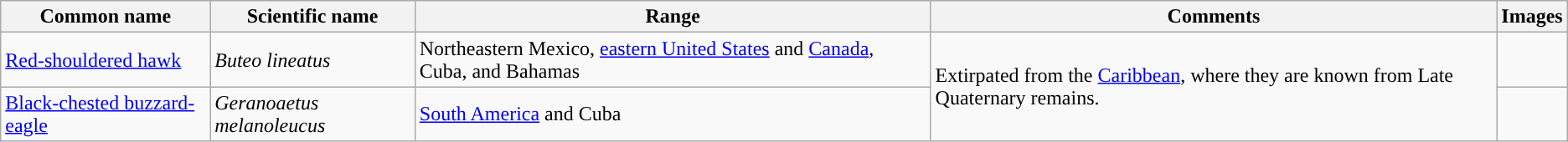<table class="wikitable">
<tr>
<th>Common name</th>
<th>Scientific name</th>
<th>Range</th>
<th class="unsortable">Comments</th>
<th>Images</th>
</tr>
<tr>
<td><a href='#'>Red-shouldered hawk</a></td>
<td><em>Buteo lineatus</em></td>
<td>Northeastern Mexico, <a href='#'>eastern United States</a> and <a href='#'>Canada</a>, Cuba, and Bahamas</td>
<td rowspan="2">Extirpated from the <a href='#'>Caribbean</a>, where they are known from Late Quaternary remains.</td>
<td></td>
</tr>
<tr>
<td><a href='#'>Black-chested buzzard-eagle</a></td>
<td><em>Geranoaetus melanoleucus</em></td>
<td><a href='#'>South America</a> and Cuba</td>
<td></td>
</tr>
</table>
